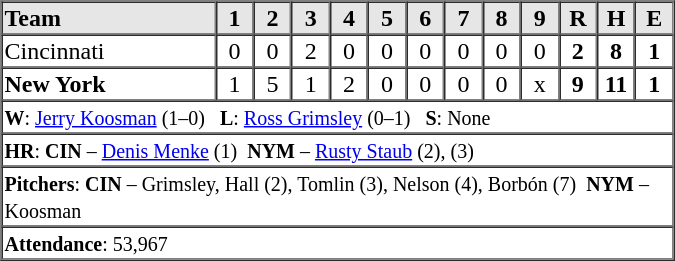<table border=1 cellspacing=0 width=450 style="margin-left:3em;">
<tr style="text-align:center; background-color:#e6e6e6;">
<th align=left width=28%>Team</th>
<th width=5%>1</th>
<th width=5%>2</th>
<th width=5%>3</th>
<th width=5%>4</th>
<th width=5%>5</th>
<th width=5%>6</th>
<th width=5%>7</th>
<th width=5%>8</th>
<th width=5%>9</th>
<th width=5%>R</th>
<th width=5%>H</th>
<th width=5%>E</th>
</tr>
<tr style="text-align:center;">
<td align=left>Cincinnati</td>
<td>0</td>
<td>0</td>
<td>2</td>
<td>0</td>
<td>0</td>
<td>0</td>
<td>0</td>
<td>0</td>
<td>0</td>
<td><strong>2</strong></td>
<td><strong>8</strong></td>
<td><strong>1</strong></td>
</tr>
<tr style="text-align:center;">
<td align=left><strong>New York</strong></td>
<td>1</td>
<td>5</td>
<td>1</td>
<td>2</td>
<td>0</td>
<td>0</td>
<td>0</td>
<td>0</td>
<td>x</td>
<td><strong>9</strong></td>
<td><strong>11</strong></td>
<td><strong>1</strong></td>
</tr>
<tr style="text-align:left;">
<td colspan=15><small><strong>W</strong>: <a href='#'>Jerry Koosman</a> (1–0)   <strong>L</strong>: <a href='#'>Ross Grimsley</a> (0–1)   <strong>S</strong>: None</small></td>
</tr>
<tr style="text-align:left;">
<td colspan=15><small><strong>HR</strong>: <strong>CIN</strong> – <a href='#'>Denis Menke</a> (1)  <strong>NYM</strong> – <a href='#'>Rusty Staub</a> (2), (3)</small></td>
</tr>
<tr style="text-align:left;">
<td colspan=15><small><strong>Pitchers</strong>: <strong>CIN</strong> – Grimsley, Hall (2), Tomlin (3), Nelson (4), Borbón (7)  <strong>NYM</strong> – Koosman</small></td>
</tr>
<tr style="text-align:left;">
<td colspan=15><small><strong>Attendance</strong>: 53,967</small></td>
</tr>
</table>
